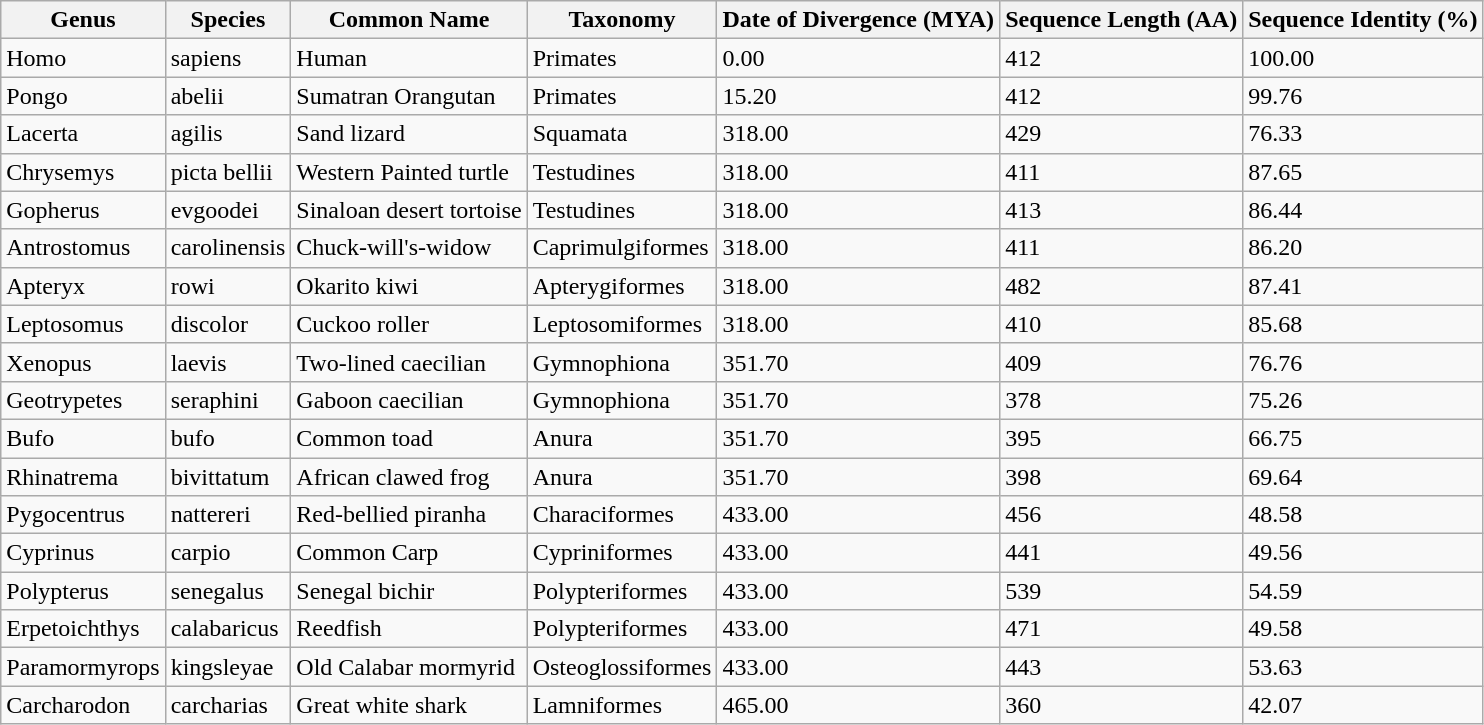<table class="wikitable">
<tr>
<th>Genus</th>
<th>Species</th>
<th>Common Name</th>
<th>Taxonomy</th>
<th>Date of Divergence (MYA)</th>
<th>Sequence Length (AA)</th>
<th>Sequence Identity (%)</th>
</tr>
<tr>
<td>Homo</td>
<td>sapiens</td>
<td>Human</td>
<td>Primates</td>
<td>0.00</td>
<td>412</td>
<td>100.00</td>
</tr>
<tr>
<td>Pongo</td>
<td>abelii</td>
<td>Sumatran Orangutan</td>
<td>Primates</td>
<td>15.20</td>
<td>412</td>
<td>99.76</td>
</tr>
<tr>
<td>Lacerta</td>
<td>agilis</td>
<td>Sand lizard</td>
<td>Squamata</td>
<td>318.00</td>
<td>429</td>
<td>76.33</td>
</tr>
<tr>
<td>Chrysemys</td>
<td>picta bellii</td>
<td>Western Painted turtle</td>
<td>Testudines</td>
<td>318.00</td>
<td>411</td>
<td>87.65</td>
</tr>
<tr>
<td>Gopherus</td>
<td>evgoodei</td>
<td>Sinaloan desert tortoise</td>
<td>Testudines</td>
<td>318.00</td>
<td>413</td>
<td>86.44</td>
</tr>
<tr>
<td>Antrostomus</td>
<td>carolinensis</td>
<td>Chuck-will's-widow</td>
<td>Caprimulgiformes</td>
<td>318.00</td>
<td>411</td>
<td>86.20</td>
</tr>
<tr>
<td>Apteryx</td>
<td>rowi</td>
<td>Okarito kiwi</td>
<td>Apterygiformes</td>
<td>318.00</td>
<td>482</td>
<td>87.41</td>
</tr>
<tr>
<td>Leptosomus</td>
<td>discolor</td>
<td>Cuckoo roller</td>
<td>Leptosomiformes</td>
<td>318.00</td>
<td>410</td>
<td>85.68</td>
</tr>
<tr>
<td>Xenopus</td>
<td>laevis</td>
<td>Two-lined caecilian</td>
<td>Gymnophiona</td>
<td>351.70</td>
<td>409</td>
<td>76.76</td>
</tr>
<tr>
<td>Geotrypetes</td>
<td>seraphini</td>
<td>Gaboon caecilian</td>
<td>Gymnophiona</td>
<td>351.70</td>
<td>378</td>
<td>75.26</td>
</tr>
<tr>
<td>Bufo</td>
<td>bufo</td>
<td>Common toad</td>
<td>Anura</td>
<td>351.70</td>
<td>395</td>
<td>66.75</td>
</tr>
<tr>
<td>Rhinatrema</td>
<td>bivittatum</td>
<td>African clawed frog</td>
<td>Anura</td>
<td>351.70</td>
<td>398</td>
<td>69.64</td>
</tr>
<tr>
<td>Pygocentrus</td>
<td>nattereri</td>
<td>Red-bellied piranha</td>
<td>Characiformes</td>
<td>433.00</td>
<td>456</td>
<td>48.58</td>
</tr>
<tr>
<td>Cyprinus</td>
<td>carpio</td>
<td>Common Carp</td>
<td>Cypriniformes</td>
<td>433.00</td>
<td>441</td>
<td>49.56</td>
</tr>
<tr>
<td>Polypterus</td>
<td>senegalus</td>
<td>Senegal bichir</td>
<td>Polypteriformes</td>
<td>433.00</td>
<td>539</td>
<td>54.59</td>
</tr>
<tr>
<td>Erpetoichthys</td>
<td>calabaricus</td>
<td>Reedfish</td>
<td>Polypteriformes</td>
<td>433.00</td>
<td>471</td>
<td>49.58</td>
</tr>
<tr>
<td>Paramormyrops</td>
<td>kingsleyae</td>
<td>Old Calabar mormyrid</td>
<td>Osteoglossiformes</td>
<td>433.00</td>
<td>443</td>
<td>53.63</td>
</tr>
<tr>
<td>Carcharodon</td>
<td>carcharias</td>
<td>Great white shark</td>
<td>Lamniformes</td>
<td>465.00</td>
<td>360</td>
<td>42.07</td>
</tr>
</table>
